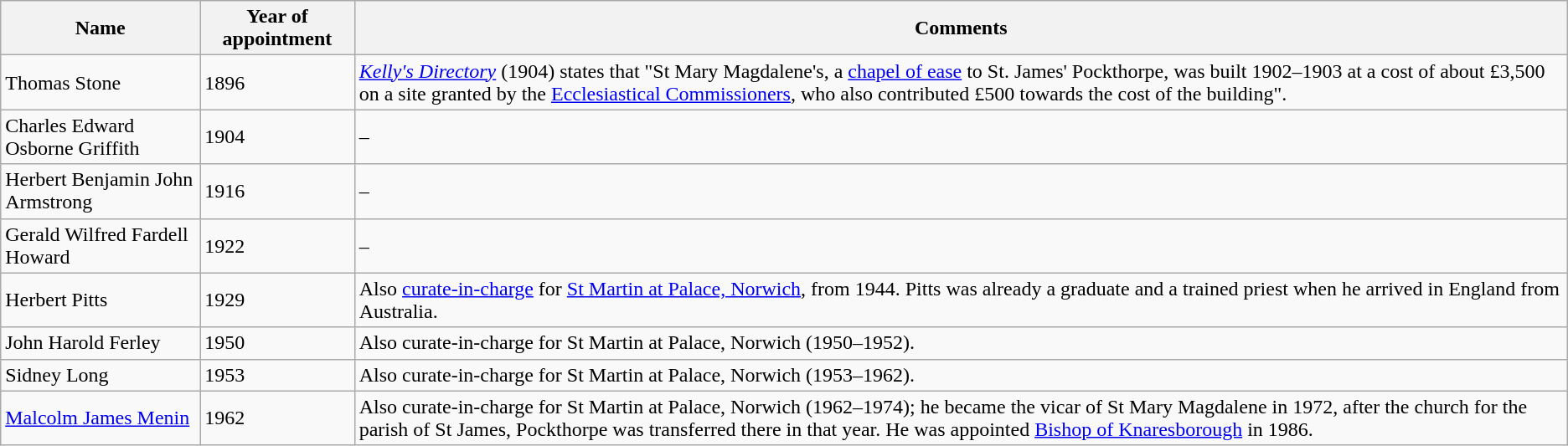<table class="wikitable">
<tr>
<th>Name</th>
<th>Year of appointment</th>
<th>Comments<br></th>
</tr>
<tr>
<td>Thomas Stone</td>
<td>1896</td>
<td><em><a href='#'>Kelly's Directory</a></em> (1904) states that "St Mary Magdalene's, a <a href='#'>chapel of ease</a> to St. James' Pockthorpe, was built 1902–1903 at a cost of about £3,500 on a site granted by the <a href='#'>Ecclesiastical Commissioners</a>, who also contributed £500 towards the cost of the building".</td>
</tr>
<tr>
<td>Charles Edward Osborne Griffith</td>
<td>1904</td>
<td>–</td>
</tr>
<tr>
<td>Herbert Benjamin John Armstrong</td>
<td>1916</td>
<td>–</td>
</tr>
<tr>
<td>Gerald Wilfred Fardell Howard</td>
<td>1922</td>
<td>–</td>
</tr>
<tr>
<td>Herbert Pitts</td>
<td>1929</td>
<td>Also <a href='#'>curate-in-charge</a> for <a href='#'>St Martin at Palace, Norwich</a>, from 1944. Pitts was already a graduate and a trained priest when he arrived in England from Australia.</td>
</tr>
<tr>
<td>John Harold Ferley</td>
<td>1950</td>
<td>Also curate-in-charge for St Martin at Palace, Norwich (1950–1952).</td>
</tr>
<tr>
<td>Sidney Long</td>
<td>1953</td>
<td>Also curate-in-charge for St Martin at Palace, Norwich (1953–1962).</td>
</tr>
<tr>
<td><a href='#'>Malcolm James Menin</a></td>
<td>1962</td>
<td>Also curate-in-charge for St Martin at Palace, Norwich (1962–1974); he became the vicar of St Mary Magdalene in 1972, after the church for the parish of St James, Pockthorpe was transferred there in that year. He was appointed <a href='#'>Bishop of Knaresborough</a> in 1986.</td>
</tr>
</table>
